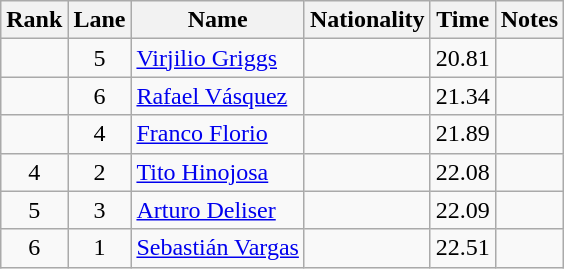<table class="wikitable sortable" style="text-align:center">
<tr>
<th>Rank</th>
<th>Lane</th>
<th>Name</th>
<th>Nationality</th>
<th>Time</th>
<th>Notes</th>
</tr>
<tr>
<td></td>
<td>5</td>
<td align=left><a href='#'>Virjilio Griggs</a></td>
<td align=left></td>
<td>20.81</td>
<td></td>
</tr>
<tr>
<td></td>
<td>6</td>
<td align=left><a href='#'>Rafael Vásquez</a></td>
<td align=left></td>
<td>21.34</td>
<td></td>
</tr>
<tr>
<td></td>
<td>4</td>
<td align=left><a href='#'>Franco Florio</a></td>
<td align=left></td>
<td>21.89</td>
<td></td>
</tr>
<tr>
<td>4</td>
<td>2</td>
<td align=left><a href='#'>Tito Hinojosa</a></td>
<td align=left></td>
<td>22.08</td>
<td></td>
</tr>
<tr>
<td>5</td>
<td>3</td>
<td align=left><a href='#'>Arturo Deliser</a></td>
<td align=left></td>
<td>22.09</td>
<td></td>
</tr>
<tr>
<td>6</td>
<td>1</td>
<td align=left><a href='#'>Sebastián Vargas</a></td>
<td align=left></td>
<td>22.51</td>
<td></td>
</tr>
</table>
